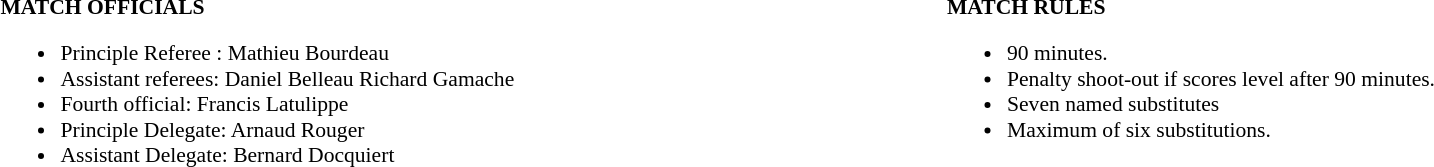<table width=100% style="font-size: 90%">
<tr>
<td width=50% valign=top><br><strong>MATCH OFFICIALS</strong><ul><li>Principle Referee : Mathieu Bourdeau</li><li>Assistant referees: Daniel Belleau Richard Gamache</li><li>Fourth official: Francis Latulippe</li><li>Principle Delegate: Arnaud Rouger</li><li>Assistant Delegate: Bernard Docquiert</li></ul></td>
<td width=50% valign=top><br><strong>MATCH RULES</strong><ul><li>90 minutes.</li><li>Penalty shoot-out if scores level after 90 minutes.</li><li>Seven named substitutes</li><li>Maximum of six substitutions.</li></ul></td>
</tr>
</table>
